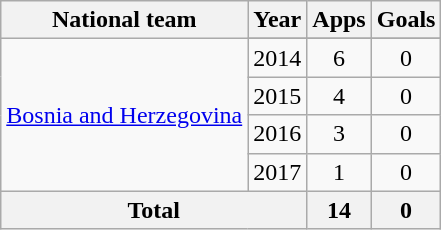<table class="wikitable" style="text-align:center">
<tr>
<th>National team</th>
<th>Year</th>
<th>Apps</th>
<th>Goals</th>
</tr>
<tr>
<td rowspan=5><a href='#'>Bosnia and Herzegovina</a></td>
</tr>
<tr>
<td>2014</td>
<td>6</td>
<td>0</td>
</tr>
<tr>
<td>2015</td>
<td>4</td>
<td>0</td>
</tr>
<tr>
<td>2016</td>
<td>3</td>
<td>0</td>
</tr>
<tr>
<td>2017</td>
<td>1</td>
<td>0</td>
</tr>
<tr>
<th colspan=2>Total</th>
<th>14</th>
<th>0</th>
</tr>
</table>
